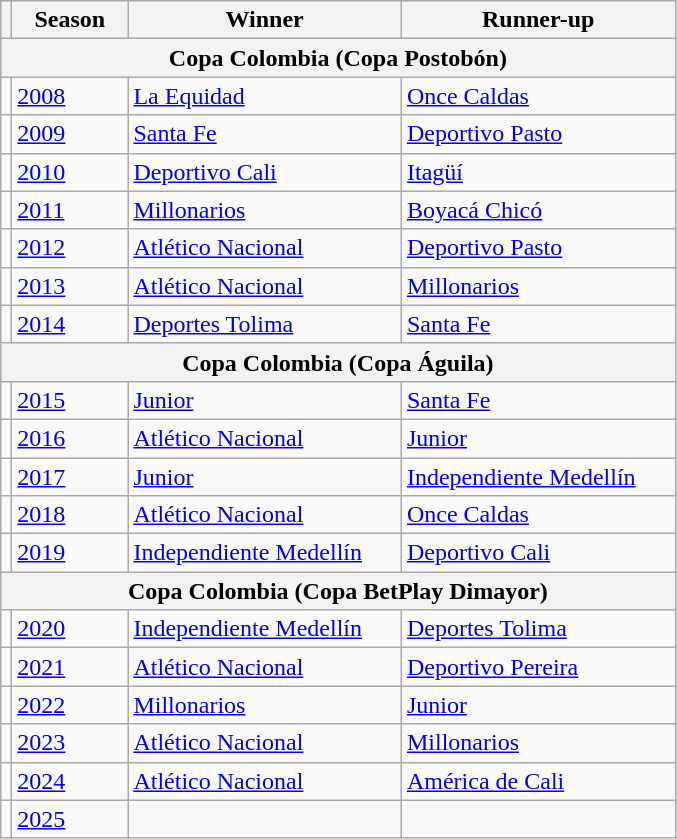<table class="wikitable sortable">
<tr>
<th width=></th>
<th width="70">Season</th>
<th width="175">Winner</th>
<th width="175">Runner-up</th>
</tr>
<tr>
<th colspan=4 align=center>Copa Colombia (Copa Postobón)</th>
</tr>
<tr>
<td></td>
<td><a href='#'>2008</a></td>
<td><a href='#'>La Equidad</a> </td>
<td><a href='#'>Once Caldas</a></td>
</tr>
<tr>
<td></td>
<td><a href='#'>2009</a></td>
<td><a href='#'>Santa Fe</a> </td>
<td><a href='#'>Deportivo Pasto</a></td>
</tr>
<tr>
<td></td>
<td><a href='#'>2010</a></td>
<td><a href='#'>Deportivo Cali</a> </td>
<td><a href='#'>Itagüí</a></td>
</tr>
<tr>
<td></td>
<td><a href='#'>2011</a></td>
<td><a href='#'>Millonarios</a> </td>
<td><a href='#'>Boyacá Chicó</a></td>
</tr>
<tr>
<td></td>
<td><a href='#'>2012</a></td>
<td><a href='#'>Atlético Nacional</a> </td>
<td><a href='#'>Deportivo Pasto</a></td>
</tr>
<tr>
<td></td>
<td><a href='#'>2013</a></td>
<td><a href='#'>Atlético Nacional</a> </td>
<td><a href='#'>Millonarios</a></td>
</tr>
<tr>
<td></td>
<td><a href='#'>2014</a></td>
<td><a href='#'>Deportes Tolima</a> </td>
<td><a href='#'>Santa Fe</a></td>
</tr>
<tr>
<th colspan=4 align=center>Copa Colombia (Copa Águila)</th>
</tr>
<tr>
<td></td>
<td><a href='#'>2015</a></td>
<td><a href='#'>Junior</a> </td>
<td><a href='#'>Santa Fe</a></td>
</tr>
<tr>
<td></td>
<td><a href='#'>2016</a></td>
<td><a href='#'>Atlético Nacional</a> </td>
<td><a href='#'>Junior</a></td>
</tr>
<tr>
<td></td>
<td><a href='#'>2017</a></td>
<td><a href='#'>Junior</a> </td>
<td><a href='#'>Independiente Medellín</a></td>
</tr>
<tr>
<td></td>
<td><a href='#'>2018</a></td>
<td><a href='#'>Atlético Nacional</a> </td>
<td><a href='#'>Once Caldas</a></td>
</tr>
<tr>
<td></td>
<td><a href='#'>2019</a></td>
<td><a href='#'>Independiente Medellín</a> </td>
<td><a href='#'>Deportivo Cali</a></td>
</tr>
<tr>
<th colspan=4 align=center>Copa Colombia (Copa BetPlay Dimayor)</th>
</tr>
<tr>
<td></td>
<td><a href='#'>2020</a></td>
<td><a href='#'>Independiente Medellín</a> </td>
<td><a href='#'>Deportes Tolima</a></td>
</tr>
<tr>
<td></td>
<td><a href='#'>2021</a></td>
<td><a href='#'>Atlético Nacional</a> </td>
<td><a href='#'>Deportivo Pereira</a></td>
</tr>
<tr>
<td></td>
<td><a href='#'>2022</a></td>
<td><a href='#'>Millonarios</a> </td>
<td><a href='#'>Junior</a></td>
</tr>
<tr>
<td></td>
<td><a href='#'>2023</a></td>
<td><a href='#'>Atlético Nacional</a> </td>
<td><a href='#'>Millonarios</a></td>
</tr>
<tr>
<td></td>
<td><a href='#'>2024</a></td>
<td><a href='#'>Atlético Nacional</a> </td>
<td><a href='#'>América de Cali</a></td>
</tr>
<tr>
<td></td>
<td><a href='#'>2025</a></td>
<td></td>
<td></td>
</tr>
</table>
